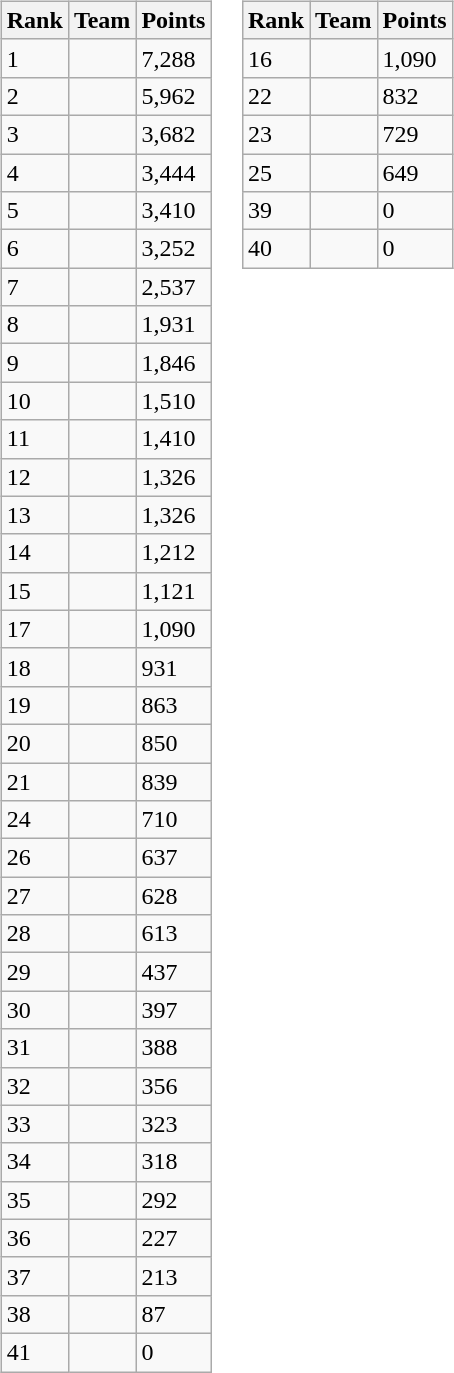<table>
<tr>
<td valign=top><br><table class="wikitable sortable">
<tr>
<th>Rank</th>
<th>Team</th>
<th>Points</th>
</tr>
<tr>
<td>1</td>
<td></td>
<td>7,288</td>
</tr>
<tr>
<td>2</td>
<td></td>
<td>5,962</td>
</tr>
<tr>
<td>3</td>
<td></td>
<td>3,682</td>
</tr>
<tr>
<td>4</td>
<td></td>
<td>3,444</td>
</tr>
<tr>
<td>5</td>
<td></td>
<td>3,410</td>
</tr>
<tr>
<td>6</td>
<td></td>
<td>3,252</td>
</tr>
<tr>
<td>7</td>
<td></td>
<td>2,537</td>
</tr>
<tr>
<td>8</td>
<td></td>
<td>1,931</td>
</tr>
<tr>
<td>9</td>
<td></td>
<td>1,846</td>
</tr>
<tr>
<td>10</td>
<td></td>
<td>1,510</td>
</tr>
<tr>
<td>11</td>
<td></td>
<td>1,410</td>
</tr>
<tr>
<td>12</td>
<td></td>
<td>1,326</td>
</tr>
<tr>
<td>13</td>
<td></td>
<td>1,326</td>
</tr>
<tr>
<td>14</td>
<td></td>
<td>1,212</td>
</tr>
<tr>
<td>15</td>
<td></td>
<td>1,121</td>
</tr>
<tr>
<td>17</td>
<td></td>
<td>1,090</td>
</tr>
<tr>
<td>18</td>
<td></td>
<td>931</td>
</tr>
<tr>
<td>19</td>
<td></td>
<td>863</td>
</tr>
<tr>
<td>20</td>
<td></td>
<td>850</td>
</tr>
<tr>
<td>21</td>
<td></td>
<td>839</td>
</tr>
<tr>
<td>24</td>
<td></td>
<td>710</td>
</tr>
<tr>
<td>26</td>
<td></td>
<td>637</td>
</tr>
<tr>
<td>27</td>
<td></td>
<td>628</td>
</tr>
<tr>
<td>28</td>
<td></td>
<td>613</td>
</tr>
<tr>
<td>29</td>
<td></td>
<td>437</td>
</tr>
<tr>
<td>30</td>
<td></td>
<td>397</td>
</tr>
<tr>
<td>31</td>
<td></td>
<td>388</td>
</tr>
<tr>
<td>32</td>
<td></td>
<td>356</td>
</tr>
<tr>
<td>33</td>
<td></td>
<td>323</td>
</tr>
<tr>
<td>34</td>
<td></td>
<td>318</td>
</tr>
<tr>
<td>35</td>
<td></td>
<td>292</td>
</tr>
<tr>
<td>36</td>
<td></td>
<td>227</td>
</tr>
<tr>
<td>37</td>
<td></td>
<td>213</td>
</tr>
<tr>
<td>38</td>
<td></td>
<td>87</td>
</tr>
<tr>
<td>41</td>
<td></td>
<td>0</td>
</tr>
</table>
</td>
<td valign=top><br><table class="wikitable sortable">
<tr>
<th>Rank</th>
<th>Team</th>
<th>Points</th>
</tr>
<tr>
<td>16</td>
<td></td>
<td>1,090</td>
</tr>
<tr>
<td>22</td>
<td></td>
<td>832</td>
</tr>
<tr>
<td>23</td>
<td></td>
<td>729</td>
</tr>
<tr>
<td>25</td>
<td></td>
<td>649</td>
</tr>
<tr>
<td>39</td>
<td></td>
<td>0</td>
</tr>
<tr>
<td>40</td>
<td></td>
<td>0</td>
</tr>
</table>
</td>
</tr>
</table>
